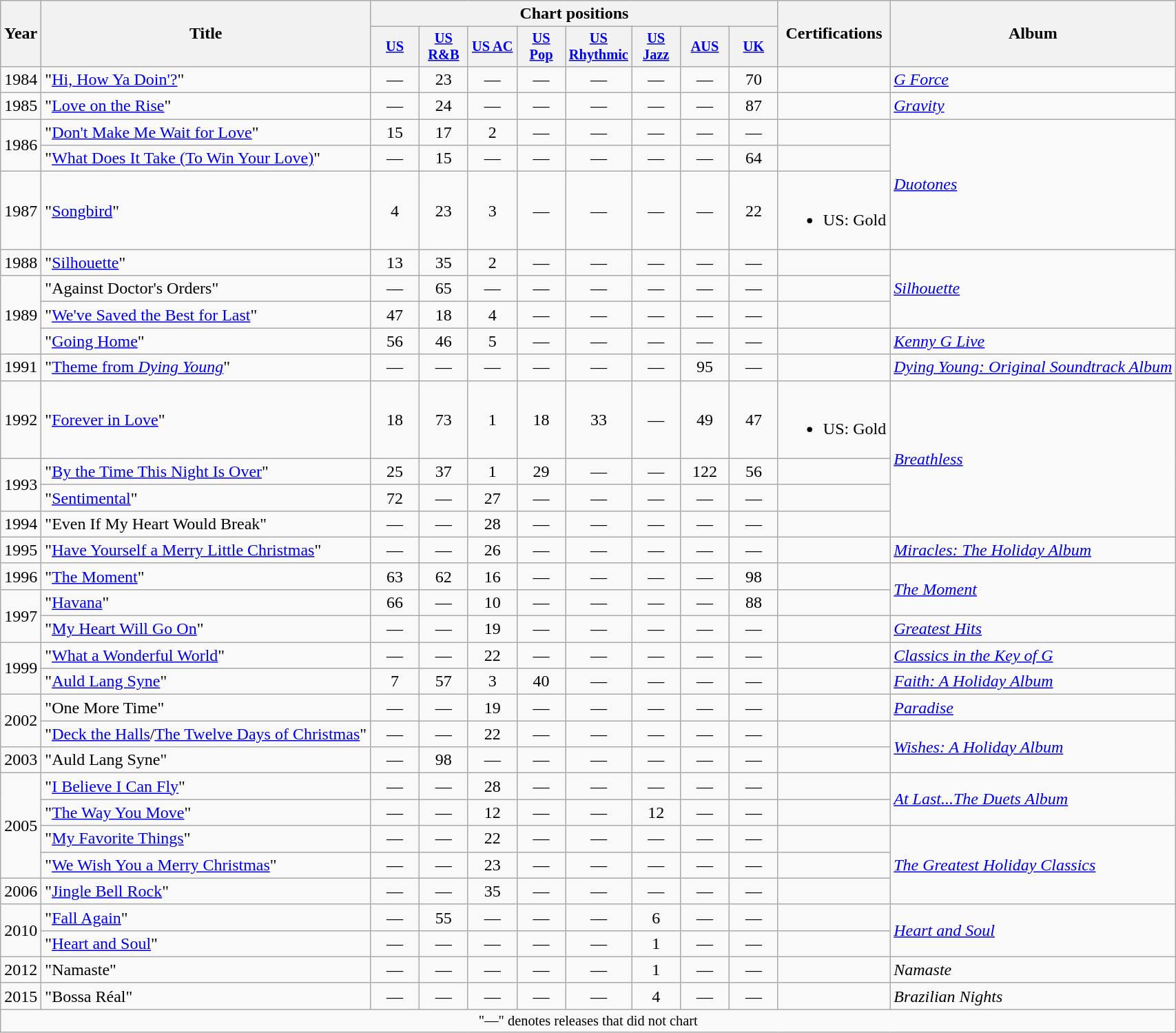<table class="wikitable">
<tr>
<th scope="col" rowspan="2">Year</th>
<th scope="col" rowspan="2">Title</th>
<th colspan="8">Chart positions</th>
<th rowspan="2">Certifications</th>
<th scope="col" rowspan="2">Album</th>
</tr>
<tr>
<th scope="col" style="width:3em;font-size:85%"><a href='#'>US</a><br></th>
<th scope="col" style="width:3em;font-size:85%"><a href='#'>US R&B</a><br></th>
<th scope="col" style="width:3em;font-size:85%"><a href='#'>US AC</a><br></th>
<th scope="col" style="width:3em;font-size:85%"><a href='#'>US Pop</a><br></th>
<th scope="col" style="width:3em;font-size:85%"><a href='#'>US Rhythmic</a><br></th>
<th scope="col" style="width:3em;font-size:85%"><a href='#'>US Jazz</a><br></th>
<th scope="col" style="width:3em;font-size:85%"><a href='#'>AUS</a><br></th>
<th scope="col" style="width:3em;font-size:85%"><a href='#'>UK</a><br></th>
</tr>
<tr>
<td>1984</td>
<td>"<a href='#'>Hi, How Ya Doin'?</a>"</td>
<td style="text-align:center;">—</td>
<td style="text-align:center;">23</td>
<td style="text-align:center;">—</td>
<td style="text-align:center;">—</td>
<td style="text-align:center;">—</td>
<td style="text-align:center;">—</td>
<td style="text-align:center;">—</td>
<td style="text-align:center;">70</td>
<td></td>
<td><em><a href='#'>G Force</a></em></td>
</tr>
<tr>
<td>1985</td>
<td>"<a href='#'>Love on the Rise</a>" </td>
<td style="text-align:center;">—</td>
<td style="text-align:center;">24</td>
<td style="text-align:center;">—</td>
<td style="text-align:center;">—</td>
<td style="text-align:center;">—</td>
<td style="text-align:center;">—</td>
<td style="text-align:center;">—</td>
<td style="text-align:center;">87</td>
<td></td>
<td><em><a href='#'>Gravity</a></em></td>
</tr>
<tr>
<td rowspan="2">1986</td>
<td>"<a href='#'>Don't Make Me Wait for Love</a>"<br></td>
<td style="text-align:center;">15</td>
<td style="text-align:center;">17</td>
<td style="text-align:center;">2</td>
<td style="text-align:center;">—</td>
<td style="text-align:center;">—</td>
<td style="text-align:center;">—</td>
<td style="text-align:center;">—</td>
<td style="text-align:center;">—</td>
<td></td>
<td rowspan="3"><em><a href='#'>Duotones</a></em></td>
</tr>
<tr>
<td>"<a href='#'>What Does It Take (To Win Your Love)</a>"<br></td>
<td style="text-align:center;">—</td>
<td style="text-align:center;">15</td>
<td style="text-align:center;">—</td>
<td style="text-align:center;">—</td>
<td style="text-align:center;">—</td>
<td style="text-align:center;">—</td>
<td style="text-align:center;">—</td>
<td style="text-align:center;">64</td>
<td></td>
</tr>
<tr>
<td>1987</td>
<td>"<a href='#'>Songbird</a>"</td>
<td style="text-align:center;">4</td>
<td style="text-align:center;">23</td>
<td style="text-align:center;">3</td>
<td style="text-align:center;">—</td>
<td style="text-align:center;">—</td>
<td style="text-align:center;">—</td>
<td style="text-align:center;">—</td>
<td style="text-align:center;">22</td>
<td><br><ul><li>US: Gold</li></ul></td>
</tr>
<tr>
<td>1988</td>
<td>"<a href='#'>Silhouette</a>"</td>
<td style="text-align:center;">13</td>
<td style="text-align:center;">35</td>
<td style="text-align:center;">2</td>
<td style="text-align:center;">—</td>
<td style="text-align:center;">—</td>
<td style="text-align:center;">—</td>
<td style="text-align:center;">—</td>
<td style="text-align:center;">—</td>
<td></td>
<td rowspan="3"><em><a href='#'>Silhouette</a></em></td>
</tr>
<tr>
<td rowspan="3">1989</td>
<td>"Against Doctor's Orders"</td>
<td style="text-align:center;">—</td>
<td style="text-align:center;">65</td>
<td style="text-align:center;">—</td>
<td style="text-align:center;">—</td>
<td style="text-align:center;">—</td>
<td style="text-align:center;">—</td>
<td style="text-align:center;">—</td>
<td style="text-align:center;">—</td>
<td></td>
</tr>
<tr>
<td>"<a href='#'>We've Saved the Best for Last</a>"<br></td>
<td style="text-align:center;">47</td>
<td style="text-align:center;">18</td>
<td style="text-align:center;">4</td>
<td style="text-align:center;">—</td>
<td style="text-align:center;">—</td>
<td style="text-align:center;">—</td>
<td style="text-align:center;">—</td>
<td style="text-align:center;">—</td>
<td></td>
</tr>
<tr>
<td>"<a href='#'>Going Home</a>"</td>
<td style="text-align:center;">56</td>
<td style="text-align:center;">46</td>
<td style="text-align:center;">5</td>
<td style="text-align:center;">—</td>
<td style="text-align:center;">—</td>
<td style="text-align:center;">—</td>
<td style="text-align:center;">—</td>
<td style="text-align:center;">—</td>
<td></td>
<td><em><a href='#'>Kenny G Live</a></em></td>
</tr>
<tr>
<td>1991</td>
<td>"<a href='#'>Theme from <em>Dying Young</em></a>"</td>
<td style="text-align:center;">—</td>
<td style="text-align:center;">—</td>
<td style="text-align:center;">—</td>
<td style="text-align:center;">—</td>
<td style="text-align:center;">—</td>
<td style="text-align:center;">—</td>
<td style="text-align:center;">95</td>
<td style="text-align:center;">—</td>
<td></td>
<td><em><a href='#'>Dying Young: Original Soundtrack Album</a></em></td>
</tr>
<tr>
<td>1992</td>
<td>"<a href='#'>Forever in Love</a>"</td>
<td style="text-align:center;">18</td>
<td style="text-align:center;">73</td>
<td style="text-align:center;">1</td>
<td style="text-align:center;">18</td>
<td style="text-align:center;">33</td>
<td style="text-align:center;">—</td>
<td style="text-align:center;">49</td>
<td style="text-align:center;">47</td>
<td><br><ul><li>US: Gold</li></ul></td>
<td rowspan="4"><em><a href='#'>Breathless</a></em></td>
</tr>
<tr>
<td rowspan="2">1993</td>
<td>"<a href='#'>By the Time This Night Is Over</a>"<br></td>
<td style="text-align:center;">25</td>
<td style="text-align:center;">37</td>
<td style="text-align:center;">1</td>
<td style="text-align:center;">29</td>
<td style="text-align:center;">—</td>
<td style="text-align:center;">—</td>
<td style="text-align:center;">122</td>
<td style="text-align:center;">56</td>
<td></td>
</tr>
<tr>
<td>"<a href='#'>Sentimental</a>"</td>
<td style="text-align:center;">72</td>
<td style="text-align:center;">—</td>
<td style="text-align:center;">27</td>
<td style="text-align:center;">—</td>
<td style="text-align:center;">—</td>
<td style="text-align:center;">—</td>
<td style="text-align:center;">—</td>
<td style="text-align:center;">—</td>
<td></td>
</tr>
<tr>
<td>1994</td>
<td>"Even If My Heart Would Break"<br></td>
<td style="text-align:center;">—</td>
<td style="text-align:center;">—</td>
<td style="text-align:center;">28</td>
<td style="text-align:center;">—</td>
<td style="text-align:center;">—</td>
<td style="text-align:center;">—</td>
<td style="text-align:center;">—</td>
<td style="text-align:center;">—</td>
<td></td>
</tr>
<tr>
<td>1995</td>
<td>"<a href='#'>Have Yourself a Merry Little Christmas</a>"</td>
<td style="text-align:center;">—</td>
<td style="text-align:center;">—</td>
<td style="text-align:center;">26</td>
<td style="text-align:center;">—</td>
<td style="text-align:center;">—</td>
<td style="text-align:center;">—</td>
<td style="text-align:center;">—</td>
<td style="text-align:center;">—</td>
<td></td>
<td><em><a href='#'>Miracles: The Holiday Album</a></em></td>
</tr>
<tr>
<td>1996</td>
<td>"<a href='#'>The Moment</a>"</td>
<td style="text-align:center;">63</td>
<td style="text-align:center;">62</td>
<td style="text-align:center;">16</td>
<td style="text-align:center;">—</td>
<td style="text-align:center;">—</td>
<td style="text-align:center;">—</td>
<td style="text-align:center;">—</td>
<td style="text-align:center;">98</td>
<td></td>
<td rowspan="2"><em><a href='#'>The Moment</a></em></td>
</tr>
<tr>
<td rowspan="2">1997</td>
<td>"<a href='#'>Havana</a>" </td>
<td style="text-align:center;">66</td>
<td style="text-align:center;">—</td>
<td style="text-align:center;">10</td>
<td style="text-align:center;">—</td>
<td style="text-align:center;">—</td>
<td style="text-align:center;">—</td>
<td style="text-align:center;">—</td>
<td style="text-align:center;">88</td>
<td></td>
</tr>
<tr>
<td>"<a href='#'>My Heart Will Go On</a>"</td>
<td style="text-align:center;">—</td>
<td style="text-align:center;">—</td>
<td style="text-align:center;">19</td>
<td style="text-align:center;">—</td>
<td style="text-align:center;">—</td>
<td style="text-align:center;">—</td>
<td style="text-align:center;">—</td>
<td style="text-align:center;">—</td>
<td></td>
<td><em><a href='#'>Greatest Hits</a></em></td>
</tr>
<tr>
<td rowspan="2">1999</td>
<td>"<a href='#'>What a Wonderful World</a>"<br></td>
<td style="text-align:center;">—</td>
<td style="text-align:center;">—</td>
<td style="text-align:center;">22</td>
<td style="text-align:center;">—</td>
<td style="text-align:center;">—</td>
<td style="text-align:center;">—</td>
<td style="text-align:center;">—</td>
<td style="text-align:center;">—</td>
<td></td>
<td><em><a href='#'>Classics in the Key of G</a></em></td>
</tr>
<tr>
<td>"<a href='#'>Auld Lang Syne</a>"</td>
<td style="text-align:center;">7</td>
<td style="text-align:center;">57</td>
<td style="text-align:center;">3</td>
<td style="text-align:center;">40</td>
<td style="text-align:center;">—</td>
<td style="text-align:center;">—</td>
<td style="text-align:center;">—</td>
<td style="text-align:center;">—</td>
<td></td>
<td><em><a href='#'>Faith: A Holiday Album</a></em></td>
</tr>
<tr>
<td rowspan="2">2002</td>
<td>"One More Time"<br></td>
<td style="text-align:center;">—</td>
<td style="text-align:center;">—</td>
<td style="text-align:center;">19</td>
<td style="text-align:center;">—</td>
<td style="text-align:center;">—</td>
<td style="text-align:center;">—</td>
<td style="text-align:center;">—</td>
<td style="text-align:center;">—</td>
<td></td>
<td><em><a href='#'>Paradise</a></em></td>
</tr>
<tr>
<td>"<a href='#'>Deck the Halls</a>/<a href='#'>The Twelve Days of Christmas</a>"</td>
<td style="text-align:center;">—</td>
<td style="text-align:center;">—</td>
<td style="text-align:center;">22</td>
<td style="text-align:center;">—</td>
<td style="text-align:center;">—</td>
<td style="text-align:center;">—</td>
<td style="text-align:center;">—</td>
<td style="text-align:center;">—</td>
<td></td>
<td rowspan="2"><em><a href='#'>Wishes: A Holiday Album</a></em></td>
</tr>
<tr>
<td>2003</td>
<td>"Auld Lang Syne" </td>
<td style="text-align:center;">—</td>
<td style="text-align:center;">98</td>
<td style="text-align:center;">—</td>
<td style="text-align:center;">—</td>
<td style="text-align:center;">—</td>
<td style="text-align:center;">—</td>
<td style="text-align:center;">—</td>
<td style="text-align:center;">—</td>
<td></td>
</tr>
<tr>
<td rowspan="4">2005</td>
<td>"<a href='#'>I Believe I Can Fly</a>"<br></td>
<td style="text-align:center;">—</td>
<td style="text-align:center;">—</td>
<td style="text-align:center;">28</td>
<td style="text-align:center;">—</td>
<td style="text-align:center;">—</td>
<td style="text-align:center;">—</td>
<td style="text-align:center;">—</td>
<td style="text-align:center;">—</td>
<td></td>
<td rowspan="2"><em><a href='#'>At Last...The Duets Album</a></em></td>
</tr>
<tr>
<td>"<a href='#'>The Way You Move</a>" </td>
<td style="text-align:center;">—</td>
<td style="text-align:center;">—</td>
<td style="text-align:center;">12</td>
<td style="text-align:center;">—</td>
<td style="text-align:center;">—</td>
<td style="text-align:center;">12</td>
<td style="text-align:center;">—</td>
<td style="text-align:center;">—</td>
<td></td>
</tr>
<tr>
<td>"<a href='#'>My Favorite Things</a>"</td>
<td style="text-align:center;">—</td>
<td style="text-align:center;">—</td>
<td style="text-align:center;">22</td>
<td style="text-align:center;">—</td>
<td style="text-align:center;">—</td>
<td style="text-align:center;">—</td>
<td style="text-align:center;">—</td>
<td style="text-align:center;">—</td>
<td></td>
<td rowspan="3"><em><a href='#'>The Greatest Holiday Classics</a></em></td>
</tr>
<tr>
<td>"<a href='#'>We Wish You a Merry Christmas</a>"</td>
<td style="text-align:center;">—</td>
<td style="text-align:center;">—</td>
<td style="text-align:center;">23</td>
<td style="text-align:center;">—</td>
<td style="text-align:center;">—</td>
<td style="text-align:center;">—</td>
<td style="text-align:center;">—</td>
<td style="text-align:center;">—</td>
<td></td>
</tr>
<tr>
<td>2006</td>
<td>"<a href='#'>Jingle Bell Rock</a>"</td>
<td style="text-align:center;">—</td>
<td style="text-align:center;">—</td>
<td style="text-align:center;">35</td>
<td style="text-align:center;">—</td>
<td style="text-align:center;">—</td>
<td style="text-align:center;">—</td>
<td style="text-align:center;">—</td>
<td style="text-align:center;">—</td>
<td></td>
</tr>
<tr>
<td rowspan="2">2010</td>
<td>"<a href='#'>Fall Again</a>" </td>
<td style="text-align:center;">—</td>
<td style="text-align:center;">55</td>
<td style="text-align:center;">—</td>
<td style="text-align:center;">—</td>
<td style="text-align:center;">—</td>
<td style="text-align:center;">6</td>
<td style="text-align:center;">—</td>
<td style="text-align:center;">—</td>
<td></td>
<td rowspan="2"><em><a href='#'>Heart and Soul</a></em></td>
</tr>
<tr>
<td>"<a href='#'>Heart and Soul</a>"</td>
<td style="text-align:center;">—</td>
<td style="text-align:center;">—</td>
<td style="text-align:center;">—</td>
<td style="text-align:center;">—</td>
<td style="text-align:center;">—</td>
<td style="text-align:center;">1</td>
<td style="text-align:center;">—</td>
<td style="text-align:center;">—</td>
<td></td>
</tr>
<tr>
<td>2012</td>
<td>"Namaste" </td>
<td style="text-align:center;">—</td>
<td style="text-align:center;">—</td>
<td style="text-align:center;">—</td>
<td style="text-align:center;">—</td>
<td style="text-align:center;">—</td>
<td style="text-align:center;">1</td>
<td style="text-align:center;">—</td>
<td style="text-align:center;">—</td>
<td></td>
<td><em>Namaste</em></td>
</tr>
<tr>
<td>2015</td>
<td>"Bossa Réal"</td>
<td style="text-align:center;">—</td>
<td style="text-align:center;">—</td>
<td style="text-align:center;">—</td>
<td style="text-align:center;">—</td>
<td style="text-align:center;">—</td>
<td style="text-align:center;">4</td>
<td style="text-align:center;">—</td>
<td style="text-align:center;">—</td>
<td></td>
<td><em>Brazilian Nights</em></td>
</tr>
<tr>
<td align=center colspan=12 style=font-size:85%>"—" denotes releases that did not chart</td>
</tr>
</table>
